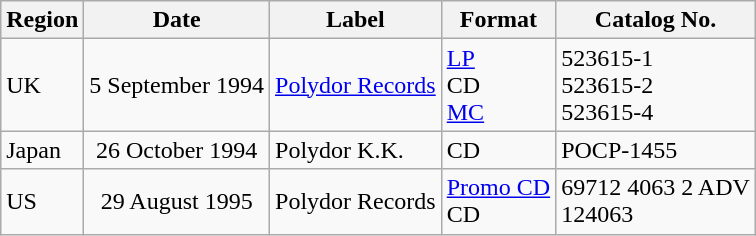<table class="wikitable">
<tr>
<th>Region</th>
<th>Date</th>
<th>Label</th>
<th>Format</th>
<th>Catalog No.</th>
</tr>
<tr>
<td>UK</td>
<td align="center">5 September 1994</td>
<td><a href='#'>Polydor Records</a></td>
<td rowspan="1"><a href='#'>LP</a><br>CD<br><a href='#'>MC</a></td>
<td rowspan="1">523615-1<br>523615-2<br>523615-4</td>
</tr>
<tr>
<td>Japan</td>
<td align="center">26 October 1994</td>
<td>Polydor K.K.</td>
<td rowspan="1">CD</td>
<td rowspan="1">POCP-1455</td>
</tr>
<tr>
<td>US</td>
<td align="center">29 August 1995</td>
<td>Polydor Records</td>
<td rowspan="2"><a href='#'>Promo CD</a><br>CD</td>
<td rowspan="2">69712 4063 2 ADV<br>124063</td>
</tr>
</table>
